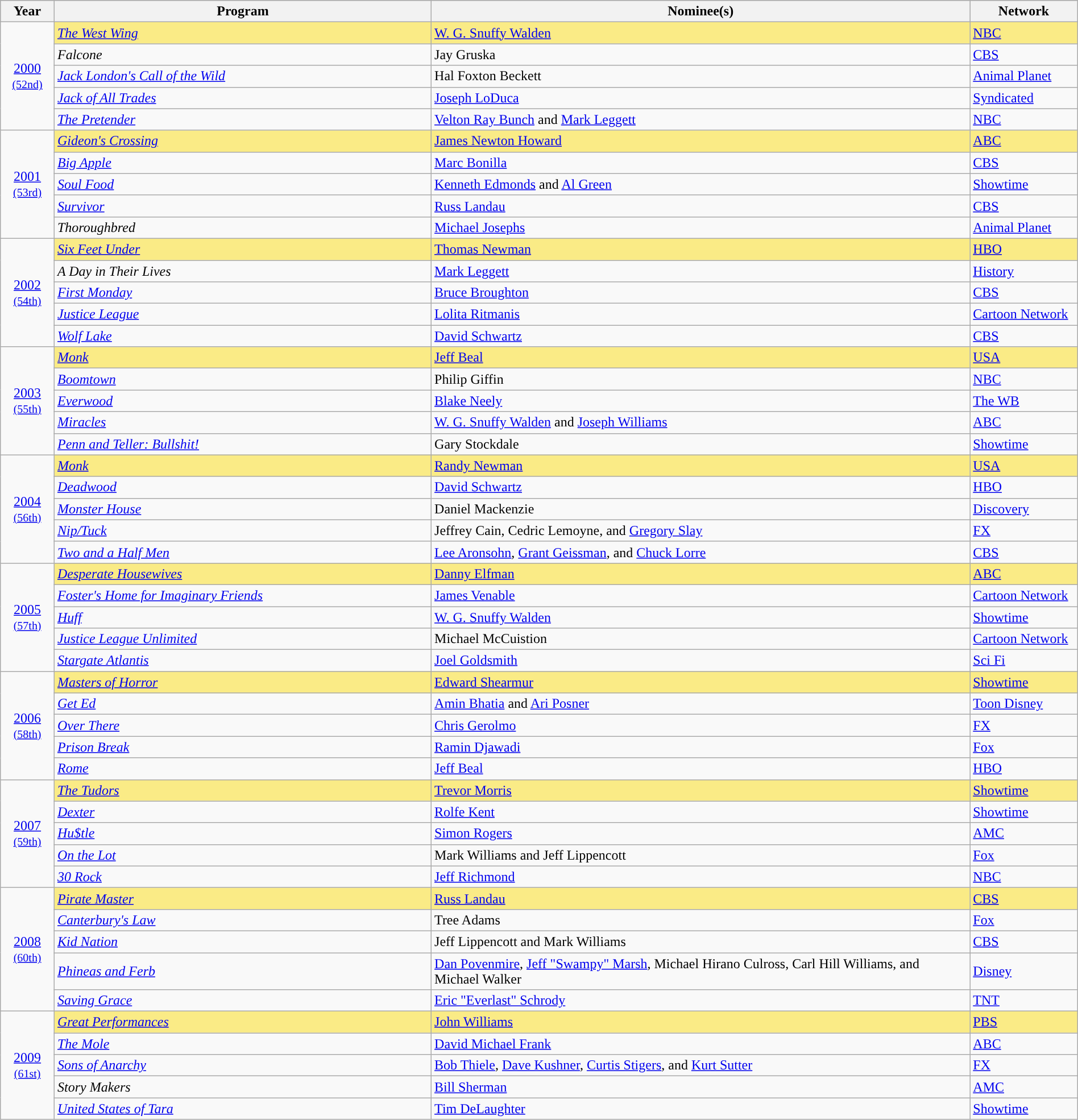<table class="wikitable" style="width:100%">
<tr bgcolor="#bebebe">
<th width="5%">Year</th>
<th width="35%">Program</th>
<th width="50%">Nominee(s)</th>
<th width="10%">Network</th>
</tr>
<tr>
<td rowspan=5 style="text-align:center;"><a href='#'>2000</a><br><small><a href='#'>(52nd)</a></small><br></td>
<td style="background:#FAEB86;"><em><a href='#'>The West Wing</a></em></td>
<td style="background:#FAEB86;"><a href='#'>W. G. Snuffy Walden</a></td>
<td style="background:#FAEB86;"><a href='#'>NBC</a></td>
</tr>
<tr>
<td><em>Falcone</em></td>
<td>Jay Gruska</td>
<td><a href='#'>CBS</a></td>
</tr>
<tr>
<td><em><a href='#'>Jack London's Call of the Wild</a></em></td>
<td>Hal Foxton Beckett</td>
<td><a href='#'>Animal Planet</a></td>
</tr>
<tr>
<td><em><a href='#'>Jack of All Trades</a></em></td>
<td><a href='#'>Joseph LoDuca</a></td>
<td><a href='#'>Syndicated</a></td>
</tr>
<tr>
<td><em><a href='#'>The Pretender</a></em></td>
<td><a href='#'>Velton Ray Bunch</a> and <a href='#'>Mark Leggett</a></td>
<td><a href='#'>NBC</a></td>
</tr>
<tr>
<td rowspan=5 style="text-align:center;"><a href='#'>2001</a><br><small><a href='#'>(53rd)</a></small><br></td>
<td style="background:#FAEB86;"><em><a href='#'>Gideon's Crossing</a></em></td>
<td style="background:#FAEB86;"><a href='#'>James Newton Howard</a></td>
<td style="background:#FAEB86;"><a href='#'>ABC</a></td>
</tr>
<tr>
<td><em><a href='#'>Big Apple</a></em></td>
<td><a href='#'>Marc Bonilla</a></td>
<td><a href='#'>CBS</a></td>
</tr>
<tr>
<td><em><a href='#'>Soul Food</a></em></td>
<td><a href='#'>Kenneth Edmonds</a> and <a href='#'>Al Green</a></td>
<td><a href='#'>Showtime</a></td>
</tr>
<tr>
<td><em><a href='#'>Survivor</a></em></td>
<td><a href='#'>Russ Landau</a></td>
<td><a href='#'>CBS</a></td>
</tr>
<tr>
<td><em>Thoroughbred</em></td>
<td><a href='#'>Michael Josephs</a></td>
<td><a href='#'>Animal Planet</a></td>
</tr>
<tr>
<td rowspan=5 style="text-align:center;"><a href='#'>2002</a><br><small><a href='#'>(54th)</a></small><br></td>
<td style="background:#FAEB86;"><em><a href='#'>Six Feet Under</a></em></td>
<td style="background:#FAEB86;"><a href='#'>Thomas Newman</a></td>
<td style="background:#FAEB86;"><a href='#'>HBO</a></td>
</tr>
<tr>
<td><em>A Day in Their Lives</em></td>
<td><a href='#'>Mark Leggett</a></td>
<td><a href='#'>History</a></td>
</tr>
<tr>
<td><em><a href='#'>First Monday</a></em></td>
<td><a href='#'>Bruce Broughton</a></td>
<td><a href='#'>CBS</a></td>
</tr>
<tr>
<td><em><a href='#'>Justice League</a></em></td>
<td><a href='#'>Lolita Ritmanis</a></td>
<td><a href='#'>Cartoon Network</a></td>
</tr>
<tr>
<td><em><a href='#'>Wolf Lake</a></em></td>
<td><a href='#'>David Schwartz</a></td>
<td><a href='#'>CBS</a></td>
</tr>
<tr>
<td rowspan=5 style="text-align:center;"><a href='#'>2003</a><br><small><a href='#'>(55th)</a></small><br></td>
<td style="background:#FAEB86;"><em><a href='#'>Monk</a></em></td>
<td style="background:#FAEB86;"><a href='#'>Jeff Beal</a></td>
<td style="background:#FAEB86;"><a href='#'>USA</a></td>
</tr>
<tr>
<td><em><a href='#'>Boomtown</a></em></td>
<td>Philip Giffin</td>
<td><a href='#'>NBC</a></td>
</tr>
<tr>
<td><em><a href='#'>Everwood</a></em></td>
<td><a href='#'>Blake Neely</a></td>
<td><a href='#'>The WB</a></td>
</tr>
<tr>
<td><em><a href='#'>Miracles</a></em></td>
<td><a href='#'>W. G. Snuffy Walden</a> and <a href='#'>Joseph Williams</a></td>
<td><a href='#'>ABC</a></td>
</tr>
<tr>
<td><em><a href='#'>Penn and Teller: Bullshit!</a></em></td>
<td>Gary Stockdale</td>
<td><a href='#'>Showtime</a></td>
</tr>
<tr>
<td rowspan=5 style="text-align:center;"><a href='#'>2004</a><br><small><a href='#'>(56th)</a></small><br></td>
<td style="background:#FAEB86;"><em><a href='#'>Monk</a></em></td>
<td style="background:#FAEB86;"><a href='#'>Randy Newman</a></td>
<td style="background:#FAEB86;"><a href='#'>USA</a></td>
</tr>
<tr>
<td><em><a href='#'>Deadwood</a></em></td>
<td><a href='#'>David Schwartz</a></td>
<td><a href='#'>HBO</a></td>
</tr>
<tr>
<td><em><a href='#'>Monster House</a></em></td>
<td>Daniel Mackenzie</td>
<td><a href='#'>Discovery</a></td>
</tr>
<tr>
<td><em><a href='#'>Nip/Tuck</a></em></td>
<td>Jeffrey Cain, Cedric Lemoyne, and <a href='#'>Gregory Slay</a></td>
<td><a href='#'>FX</a></td>
</tr>
<tr>
<td><em><a href='#'>Two and a Half Men</a></em></td>
<td><a href='#'>Lee Aronsohn</a>, <a href='#'>Grant Geissman</a>, and <a href='#'>Chuck Lorre</a></td>
<td><a href='#'>CBS</a></td>
</tr>
<tr>
<td rowspan=5 style="text-align:center;"><a href='#'>2005</a><br><small><a href='#'>(57th)</a></small><br></td>
<td style="background:#FAEB86;"><em><a href='#'>Desperate Housewives</a></em></td>
<td style="background:#FAEB86;"><a href='#'>Danny Elfman</a></td>
<td style="background:#FAEB86;"><a href='#'>ABC</a></td>
</tr>
<tr>
<td><em><a href='#'>Foster's Home for Imaginary Friends</a></em></td>
<td><a href='#'>James Venable</a></td>
<td><a href='#'>Cartoon Network</a></td>
</tr>
<tr>
<td><em><a href='#'>Huff</a></em></td>
<td><a href='#'>W. G. Snuffy Walden</a></td>
<td><a href='#'>Showtime</a></td>
</tr>
<tr>
<td><em><a href='#'>Justice League Unlimited</a></em></td>
<td>Michael McCuistion</td>
<td><a href='#'>Cartoon Network</a></td>
</tr>
<tr>
<td><em><a href='#'>Stargate Atlantis</a></em></td>
<td><a href='#'>Joel Goldsmith</a></td>
<td><a href='#'>Sci Fi</a></td>
</tr>
<tr>
<td rowspan=5 style="text-align:center;"><a href='#'>2006</a><br><small><a href='#'>(58th)</a></small><br></td>
<td style="background:#FAEB86;"><em><a href='#'>Masters of Horror</a></em></td>
<td style="background:#FAEB86;"><a href='#'>Edward Shearmur</a></td>
<td style="background:#FAEB86;"><a href='#'>Showtime</a></td>
</tr>
<tr>
<td><em><a href='#'>Get Ed</a></em></td>
<td><a href='#'>Amin Bhatia</a> and <a href='#'>Ari Posner</a></td>
<td><a href='#'>Toon Disney</a></td>
</tr>
<tr>
<td><em><a href='#'>Over There</a></em></td>
<td><a href='#'>Chris Gerolmo</a></td>
<td><a href='#'>FX</a></td>
</tr>
<tr>
<td><em><a href='#'>Prison Break</a></em></td>
<td><a href='#'>Ramin Djawadi</a></td>
<td><a href='#'>Fox</a></td>
</tr>
<tr>
<td><em><a href='#'>Rome</a></em></td>
<td><a href='#'>Jeff Beal</a></td>
<td><a href='#'>HBO</a></td>
</tr>
<tr>
<td rowspan=5 style="text-align:center;"><a href='#'>2007</a><br><small><a href='#'>(59th)</a></small><br></td>
<td style="background:#FAEB86;"><em><a href='#'>The Tudors</a></em></td>
<td style="background:#FAEB86;"><a href='#'>Trevor Morris</a></td>
<td style="background:#FAEB86;"><a href='#'>Showtime</a></td>
</tr>
<tr>
<td><em><a href='#'>Dexter</a></em></td>
<td><a href='#'>Rolfe Kent</a></td>
<td><a href='#'>Showtime</a></td>
</tr>
<tr>
<td><em><a href='#'>Hu$tle</a></em></td>
<td><a href='#'>Simon Rogers</a></td>
<td><a href='#'>AMC</a></td>
</tr>
<tr>
<td><em><a href='#'>On the Lot</a></em></td>
<td>Mark Williams and Jeff Lippencott</td>
<td><a href='#'>Fox</a></td>
</tr>
<tr>
<td><em><a href='#'>30 Rock</a></em></td>
<td><a href='#'>Jeff Richmond</a></td>
<td><a href='#'>NBC</a></td>
</tr>
<tr>
<td rowspan=5 style="text-align:center;"><a href='#'>2008</a><br><small><a href='#'>(60th)</a></small><br></td>
<td style="background:#FAEB86;"><em><a href='#'>Pirate Master</a></em></td>
<td style="background:#FAEB86;"><a href='#'>Russ Landau</a></td>
<td style="background:#FAEB86;"><a href='#'>CBS</a></td>
</tr>
<tr>
<td><em><a href='#'>Canterbury's Law</a></em></td>
<td>Tree Adams</td>
<td><a href='#'>Fox</a></td>
</tr>
<tr>
<td><em><a href='#'>Kid Nation</a></em></td>
<td>Jeff Lippencott and Mark Williams</td>
<td><a href='#'>CBS</a></td>
</tr>
<tr>
<td><em><a href='#'>Phineas and Ferb</a></em></td>
<td><a href='#'>Dan Povenmire</a>, <a href='#'>Jeff "Swampy" Marsh</a>, Michael Hirano Culross, Carl Hill Williams, and Michael Walker</td>
<td><a href='#'>Disney</a></td>
</tr>
<tr>
<td><em><a href='#'>Saving Grace</a></em></td>
<td><a href='#'>Eric "Everlast" Schrody</a></td>
<td><a href='#'>TNT</a></td>
</tr>
<tr>
<td rowspan=5 style="text-align:center;"><a href='#'>2009</a><br><small><a href='#'>(61st)</a></small><br></td>
<td style="background:#FAEB86;"><em><a href='#'>Great Performances</a></em></td>
<td style="background:#FAEB86;"><a href='#'>John Williams</a></td>
<td style="background:#FAEB86;"><a href='#'>PBS</a></td>
</tr>
<tr>
<td><em><a href='#'>The Mole</a></em></td>
<td><a href='#'>David Michael Frank</a></td>
<td><a href='#'>ABC</a></td>
</tr>
<tr>
<td><em><a href='#'>Sons of Anarchy</a></em></td>
<td><a href='#'>Bob Thiele</a>, <a href='#'>Dave Kushner</a>, <a href='#'>Curtis Stigers</a>, and <a href='#'>Kurt Sutter</a></td>
<td><a href='#'>FX</a></td>
</tr>
<tr>
<td><em>Story Makers</em></td>
<td><a href='#'>Bill Sherman</a></td>
<td><a href='#'>AMC</a></td>
</tr>
<tr>
<td><em><a href='#'>United States of Tara</a></em></td>
<td><a href='#'>Tim DeLaughter</a></td>
<td><a href='#'>Showtime</a></td>
</tr>
</table>
